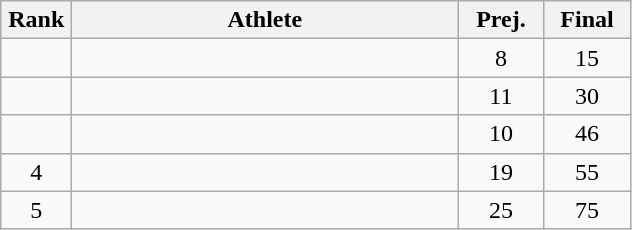<table class=wikitable style="text-align:center">
<tr>
<th width=40>Rank</th>
<th width=250>Athlete</th>
<th width=50>Prej.</th>
<th width=50>Final</th>
</tr>
<tr>
<td></td>
<td align=left></td>
<td>8</td>
<td>15</td>
</tr>
<tr>
<td></td>
<td align=left></td>
<td>11</td>
<td>30</td>
</tr>
<tr>
<td></td>
<td align=left></td>
<td>10</td>
<td>46</td>
</tr>
<tr>
<td>4</td>
<td align=left></td>
<td>19</td>
<td>55</td>
</tr>
<tr>
<td>5</td>
<td align=left></td>
<td>25</td>
<td>75</td>
</tr>
</table>
